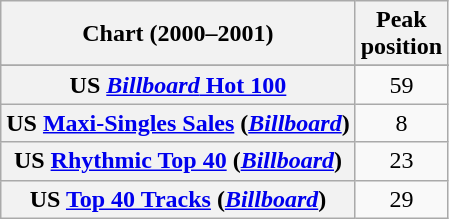<table class="wikitable sortable plainrowheaders" style="text-align:center">
<tr>
<th>Chart (2000–2001)</th>
<th>Peak<br>position</th>
</tr>
<tr>
</tr>
<tr>
</tr>
<tr>
<th scope="row">US <a href='#'><em>Billboard</em> Hot 100</a></th>
<td>59</td>
</tr>
<tr>
<th scope="row">US <a href='#'>Maxi-Singles Sales</a> (<em><a href='#'>Billboard</a></em>)</th>
<td>8</td>
</tr>
<tr>
<th scope="row">US <a href='#'>Rhythmic Top 40</a> (<em><a href='#'>Billboard</a></em>)</th>
<td>23</td>
</tr>
<tr>
<th scope="row">US <a href='#'>Top 40 Tracks</a> (<em><a href='#'>Billboard</a></em>)</th>
<td>29</td>
</tr>
</table>
